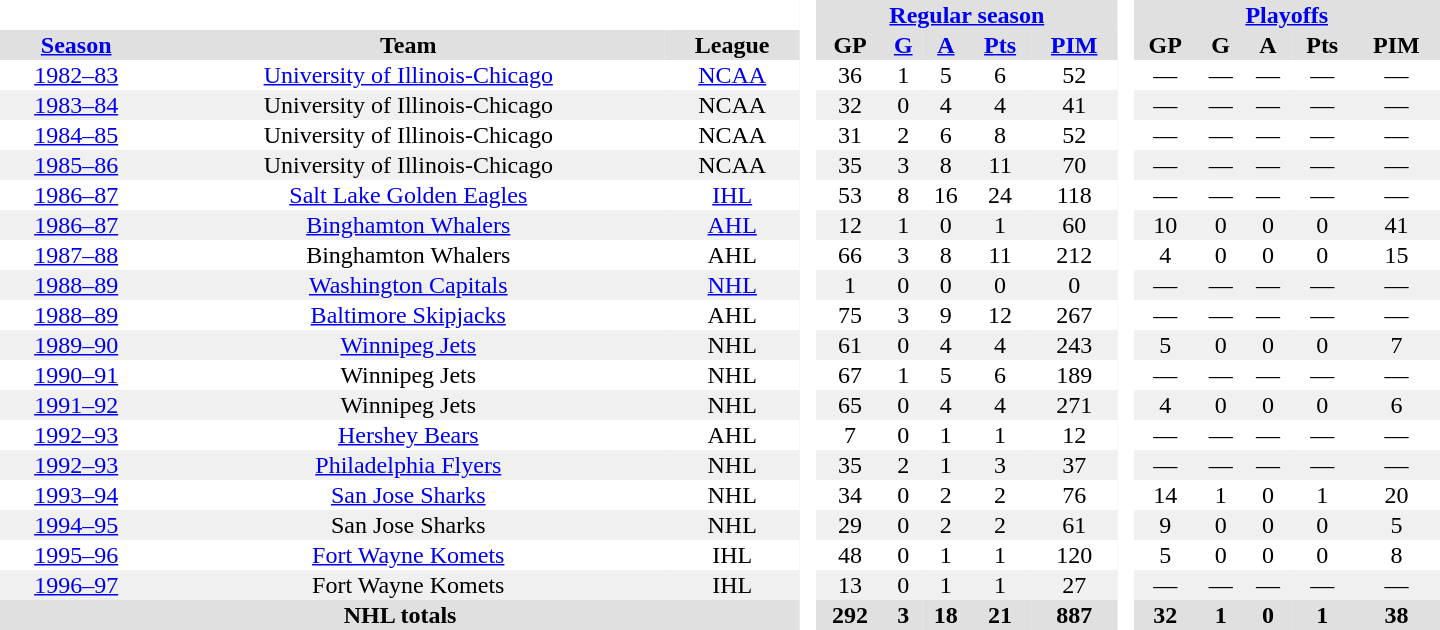<table border="0" cellpadding="1" cellspacing="0" style="text-align:center; width:60em">
<tr bgcolor="#e0e0e0">
<th colspan="3" bgcolor="#ffffff"> </th>
<th rowspan="99" bgcolor="#ffffff"> </th>
<th colspan="5"><a href='#'>Regular season</a></th>
<th rowspan="99" bgcolor="#ffffff"> </th>
<th colspan="5"><a href='#'>Playoffs</a></th>
</tr>
<tr bgcolor="#e0e0e0">
<th><a href='#'>Season</a></th>
<th>Team</th>
<th>League</th>
<th>GP</th>
<th><a href='#'>G</a></th>
<th><a href='#'>A</a></th>
<th><a href='#'>Pts</a></th>
<th><a href='#'>PIM</a></th>
<th>GP</th>
<th>G</th>
<th>A</th>
<th>Pts</th>
<th>PIM</th>
</tr>
<tr>
<td><a href='#'>1982–83</a></td>
<td><a href='#'>University of Illinois-Chicago</a></td>
<td><a href='#'>NCAA</a></td>
<td>36</td>
<td>1</td>
<td>5</td>
<td>6</td>
<td>52</td>
<td>—</td>
<td>—</td>
<td>—</td>
<td>—</td>
<td>—</td>
</tr>
<tr bgcolor="#f0f0f0">
<td><a href='#'>1983–84</a></td>
<td>University of Illinois-Chicago</td>
<td>NCAA</td>
<td>32</td>
<td>0</td>
<td>4</td>
<td>4</td>
<td>41</td>
<td>—</td>
<td>—</td>
<td>—</td>
<td>—</td>
<td>—</td>
</tr>
<tr>
<td><a href='#'>1984–85</a></td>
<td>University of Illinois-Chicago</td>
<td>NCAA</td>
<td>31</td>
<td>2</td>
<td>6</td>
<td>8</td>
<td>52</td>
<td>—</td>
<td>—</td>
<td>—</td>
<td>—</td>
<td>—</td>
</tr>
<tr bgcolor="#f0f0f0">
<td><a href='#'>1985–86</a></td>
<td>University of Illinois-Chicago</td>
<td>NCAA</td>
<td>35</td>
<td>3</td>
<td>8</td>
<td>11</td>
<td>70</td>
<td>—</td>
<td>—</td>
<td>—</td>
<td>—</td>
<td>—</td>
</tr>
<tr>
<td><a href='#'>1986–87</a></td>
<td><a href='#'>Salt Lake Golden Eagles</a></td>
<td><a href='#'>IHL</a></td>
<td>53</td>
<td>8</td>
<td>16</td>
<td>24</td>
<td>118</td>
<td>—</td>
<td>—</td>
<td>—</td>
<td>—</td>
<td>—</td>
</tr>
<tr bgcolor="#f0f0f0">
<td><a href='#'>1986–87</a></td>
<td><a href='#'>Binghamton Whalers</a></td>
<td><a href='#'>AHL</a></td>
<td>12</td>
<td>1</td>
<td>0</td>
<td>1</td>
<td>60</td>
<td>10</td>
<td>0</td>
<td>0</td>
<td>0</td>
<td>41</td>
</tr>
<tr>
<td><a href='#'>1987–88</a></td>
<td>Binghamton Whalers</td>
<td>AHL</td>
<td>66</td>
<td>3</td>
<td>8</td>
<td>11</td>
<td>212</td>
<td>4</td>
<td>0</td>
<td>0</td>
<td>0</td>
<td>15</td>
</tr>
<tr bgcolor="#f0f0f0">
<td><a href='#'>1988–89</a></td>
<td><a href='#'>Washington Capitals</a></td>
<td><a href='#'>NHL</a></td>
<td>1</td>
<td>0</td>
<td>0</td>
<td>0</td>
<td>0</td>
<td>—</td>
<td>—</td>
<td>—</td>
<td>—</td>
<td>—</td>
</tr>
<tr>
<td><a href='#'>1988–89</a></td>
<td><a href='#'>Baltimore Skipjacks</a></td>
<td>AHL</td>
<td>75</td>
<td>3</td>
<td>9</td>
<td>12</td>
<td>267</td>
<td>—</td>
<td>—</td>
<td>—</td>
<td>—</td>
<td>—</td>
</tr>
<tr bgcolor="#f0f0f0">
<td><a href='#'>1989–90</a></td>
<td><a href='#'>Winnipeg Jets</a></td>
<td>NHL</td>
<td>61</td>
<td>0</td>
<td>4</td>
<td>4</td>
<td>243</td>
<td>5</td>
<td>0</td>
<td>0</td>
<td>0</td>
<td>7</td>
</tr>
<tr>
<td><a href='#'>1990–91</a></td>
<td>Winnipeg Jets</td>
<td>NHL</td>
<td>67</td>
<td>1</td>
<td>5</td>
<td>6</td>
<td>189</td>
<td>—</td>
<td>—</td>
<td>—</td>
<td>—</td>
<td>—</td>
</tr>
<tr bgcolor="#f0f0f0">
<td><a href='#'>1991–92</a></td>
<td>Winnipeg Jets</td>
<td>NHL</td>
<td>65</td>
<td>0</td>
<td>4</td>
<td>4</td>
<td>271</td>
<td>4</td>
<td>0</td>
<td>0</td>
<td>0</td>
<td>6</td>
</tr>
<tr>
<td><a href='#'>1992–93</a></td>
<td><a href='#'>Hershey Bears</a></td>
<td>AHL</td>
<td>7</td>
<td>0</td>
<td>1</td>
<td>1</td>
<td>12</td>
<td>—</td>
<td>—</td>
<td>—</td>
<td>—</td>
<td>—</td>
</tr>
<tr bgcolor="#f0f0f0">
<td><a href='#'>1992–93</a></td>
<td><a href='#'>Philadelphia Flyers</a></td>
<td>NHL</td>
<td>35</td>
<td>2</td>
<td>1</td>
<td>3</td>
<td>37</td>
<td>—</td>
<td>—</td>
<td>—</td>
<td>—</td>
<td>—</td>
</tr>
<tr>
<td><a href='#'>1993–94</a></td>
<td><a href='#'>San Jose Sharks</a></td>
<td>NHL</td>
<td>34</td>
<td>0</td>
<td>2</td>
<td>2</td>
<td>76</td>
<td>14</td>
<td>1</td>
<td>0</td>
<td>1</td>
<td>20</td>
</tr>
<tr bgcolor="#f0f0f0">
<td><a href='#'>1994–95</a></td>
<td>San Jose Sharks</td>
<td>NHL</td>
<td>29</td>
<td>0</td>
<td>2</td>
<td>2</td>
<td>61</td>
<td>9</td>
<td>0</td>
<td>0</td>
<td>0</td>
<td>5</td>
</tr>
<tr>
<td><a href='#'>1995–96</a></td>
<td><a href='#'>Fort Wayne Komets</a></td>
<td>IHL</td>
<td>48</td>
<td>0</td>
<td>1</td>
<td>1</td>
<td>120</td>
<td>5</td>
<td>0</td>
<td>0</td>
<td>0</td>
<td>8</td>
</tr>
<tr bgcolor="#f0f0f0">
<td><a href='#'>1996–97</a></td>
<td>Fort Wayne Komets</td>
<td>IHL</td>
<td>13</td>
<td>0</td>
<td>1</td>
<td>1</td>
<td>27</td>
<td>—</td>
<td>—</td>
<td>—</td>
<td>—</td>
<td>—</td>
</tr>
<tr>
</tr>
<tr ALIGN="center" bgcolor="#e0e0e0">
<th colspan="3">NHL totals</th>
<th ALIGN="center">292</th>
<th ALIGN="center">3</th>
<th ALIGN="center">18</th>
<th ALIGN="center">21</th>
<th ALIGN="center">887</th>
<th ALIGN="center">32</th>
<th ALIGN="center">1</th>
<th ALIGN="center">0</th>
<th ALIGN="center">1</th>
<th ALIGN="center">38</th>
</tr>
</table>
